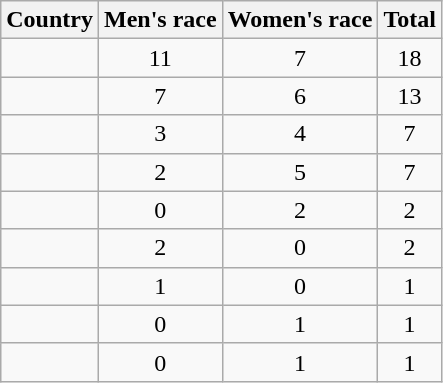<table class="wikitable sortable" style="text-align:center">
<tr>
<th>Country</th>
<th>Men's race</th>
<th>Women's race</th>
<th>Total</th>
</tr>
<tr>
<td align=left></td>
<td>11</td>
<td>7</td>
<td>18</td>
</tr>
<tr>
<td align=left></td>
<td>7</td>
<td>6</td>
<td>13</td>
</tr>
<tr>
<td align=left></td>
<td>3</td>
<td>4</td>
<td>7</td>
</tr>
<tr>
<td align=left></td>
<td>2</td>
<td>5</td>
<td>7</td>
</tr>
<tr>
<td align=left></td>
<td>0</td>
<td>2</td>
<td>2</td>
</tr>
<tr>
<td align=left></td>
<td>2</td>
<td>0</td>
<td>2</td>
</tr>
<tr>
<td align=left></td>
<td>1</td>
<td>0</td>
<td>1</td>
</tr>
<tr>
<td align=left></td>
<td>0</td>
<td>1</td>
<td>1</td>
</tr>
<tr>
<td align=left></td>
<td>0</td>
<td>1</td>
<td>1</td>
</tr>
</table>
